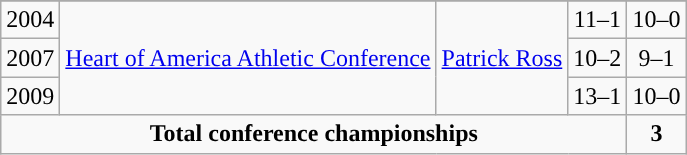<table class="wikitable" style="text-align:center">
<tr>
</tr>
<tr>
<td>2004</td>
<td rowspan="3"><a href='#'>Heart of America Athletic Conference</a></td>
<td rowspan="3"><a href='#'>Patrick Ross</a></td>
<td>11–1</td>
<td>10–0</td>
</tr>
<tr>
<td>2007</td>
<td>10–2</td>
<td>9–1</td>
</tr>
<tr>
<td>2009</td>
<td>13–1</td>
<td>10–0</td>
</tr>
<tr>
<td colspan=4><strong>Total conference championships</strong></td>
<td><strong>3</strong></td>
</tr>
</table>
